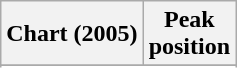<table class="wikitable sortable plainrowheaders" style="text-align:center;">
<tr>
<th scope="col">Chart (2005)</th>
<th scope="col">Peak<br>position</th>
</tr>
<tr>
</tr>
<tr>
</tr>
<tr>
</tr>
<tr>
</tr>
<tr>
</tr>
<tr>
</tr>
</table>
